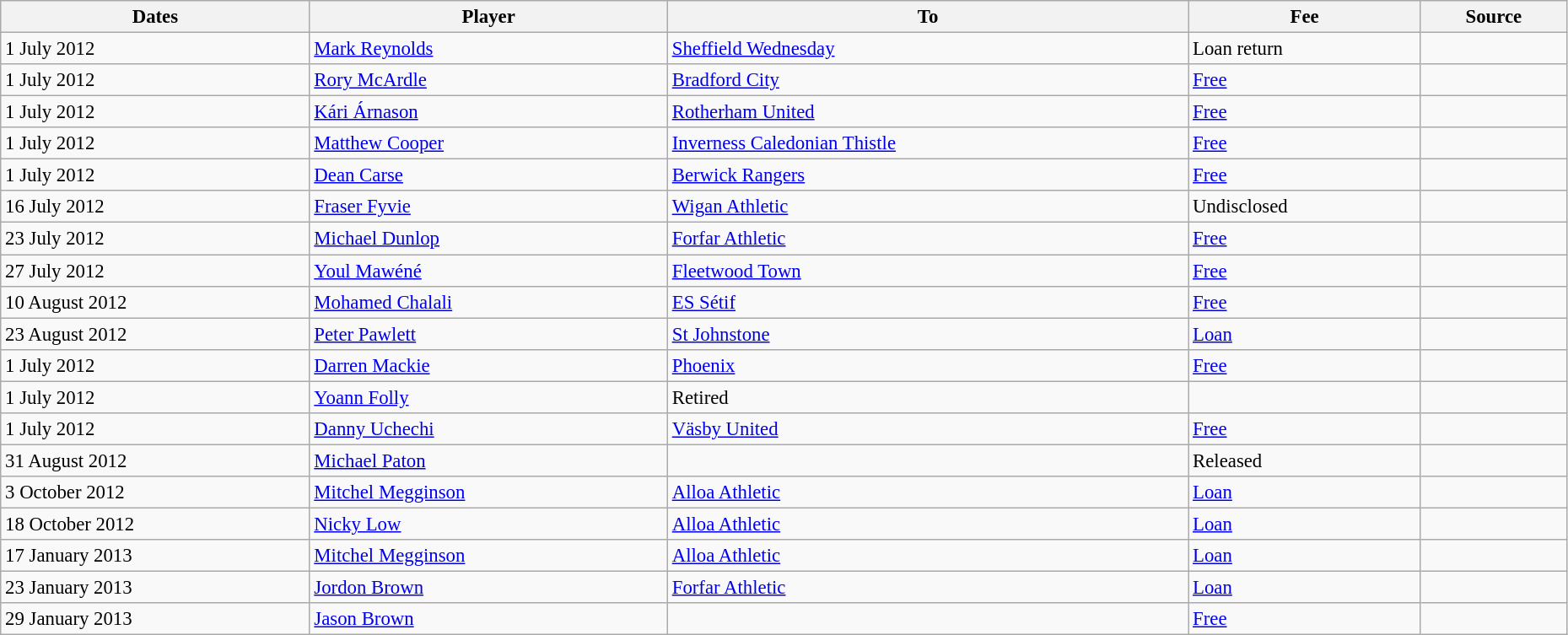<table class="wikitable" style="text-align:center; font-size:95%;width:98%; text-align:left">
<tr>
<th>Dates</th>
<th>Player</th>
<th>To</th>
<th>Fee</th>
<th>Source</th>
</tr>
<tr>
<td>1 July 2012</td>
<td> <a href='#'>Mark Reynolds</a></td>
<td> <a href='#'>Sheffield Wednesday</a></td>
<td>Loan return</td>
<td></td>
</tr>
<tr>
<td>1 July 2012</td>
<td> <a href='#'>Rory McArdle</a></td>
<td> <a href='#'>Bradford City</a></td>
<td><a href='#'>Free</a></td>
<td></td>
</tr>
<tr>
<td>1 July 2012</td>
<td> <a href='#'>Kári Árnason</a></td>
<td> <a href='#'>Rotherham United</a></td>
<td><a href='#'>Free</a></td>
<td></td>
</tr>
<tr>
<td>1 July 2012</td>
<td> <a href='#'>Matthew Cooper</a></td>
<td> <a href='#'>Inverness Caledonian Thistle</a></td>
<td><a href='#'>Free</a></td>
<td></td>
</tr>
<tr>
<td>1 July 2012</td>
<td> <a href='#'>Dean Carse</a></td>
<td> <a href='#'>Berwick Rangers</a></td>
<td><a href='#'>Free</a></td>
<td></td>
</tr>
<tr>
<td>16 July 2012</td>
<td> <a href='#'>Fraser Fyvie</a></td>
<td> <a href='#'>Wigan Athletic</a></td>
<td>Undisclosed</td>
<td></td>
</tr>
<tr>
<td>23 July 2012</td>
<td> <a href='#'>Michael Dunlop</a></td>
<td> <a href='#'>Forfar Athletic</a></td>
<td><a href='#'>Free</a></td>
<td></td>
</tr>
<tr>
<td>27 July 2012</td>
<td> <a href='#'>Youl Mawéné</a></td>
<td> <a href='#'>Fleetwood Town</a></td>
<td><a href='#'>Free</a></td>
<td></td>
</tr>
<tr>
<td>10 August 2012</td>
<td> <a href='#'>Mohamed Chalali</a></td>
<td> <a href='#'>ES Sétif</a></td>
<td><a href='#'>Free</a></td>
<td></td>
</tr>
<tr>
<td>23 August 2012</td>
<td> <a href='#'>Peter Pawlett</a></td>
<td> <a href='#'>St Johnstone</a></td>
<td><a href='#'>Loan</a></td>
<td></td>
</tr>
<tr>
<td>1 July 2012</td>
<td> <a href='#'>Darren Mackie</a></td>
<td> <a href='#'>Phoenix</a></td>
<td><a href='#'>Free</a></td>
<td></td>
</tr>
<tr>
<td>1 July 2012</td>
<td> <a href='#'>Yoann Folly</a></td>
<td>Retired</td>
<td></td>
<td></td>
</tr>
<tr>
<td>1 July 2012</td>
<td> <a href='#'>Danny Uchechi</a></td>
<td> <a href='#'>Väsby United</a></td>
<td><a href='#'>Free</a></td>
<td></td>
</tr>
<tr>
<td>31 August 2012</td>
<td> <a href='#'>Michael Paton</a></td>
<td></td>
<td>Released</td>
<td></td>
</tr>
<tr>
<td>3 October 2012</td>
<td> <a href='#'>Mitchel Megginson</a></td>
<td> <a href='#'>Alloa Athletic</a></td>
<td><a href='#'>Loan</a></td>
<td></td>
</tr>
<tr>
<td>18 October 2012</td>
<td> <a href='#'>Nicky Low</a></td>
<td> <a href='#'>Alloa Athletic</a></td>
<td><a href='#'>Loan</a></td>
<td></td>
</tr>
<tr>
<td>17 January 2013</td>
<td> <a href='#'>Mitchel Megginson</a> </td>
<td> <a href='#'>Alloa Athletic</a></td>
<td><a href='#'>Loan</a></td>
<td></td>
</tr>
<tr>
<td>23 January 2013</td>
<td> <a href='#'>Jordon Brown</a></td>
<td> <a href='#'>Forfar Athletic</a></td>
<td><a href='#'>Loan</a></td>
<td></td>
</tr>
<tr>
<td>29 January 2013</td>
<td> <a href='#'>Jason Brown</a></td>
<td></td>
<td><a href='#'>Free</a></td>
<td></td>
</tr>
</table>
